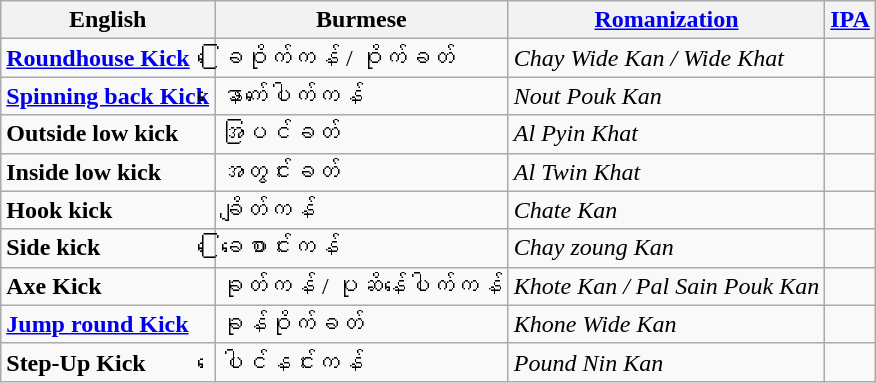<table class="wikitable">
<tr>
<th>English</th>
<th>Burmese</th>
<th><a href='#'>Romanization</a></th>
<th><a href='#'>IPA</a></th>
</tr>
<tr>
<td><strong><a href='#'>Roundhouse Kick</a></strong></td>
<td>ခြေဝိုက်ကန် / ဝိုက်ခတ်</td>
<td><em>Chay Wide Kan / Wide Khat</em></td>
<td></td>
</tr>
<tr>
<td><strong><a href='#'>Spinning back Kick</a></strong></td>
<td>နောက်ပေါက်ကန်</td>
<td><em>Nout Pouk Kan</em></td>
<td></td>
</tr>
<tr>
<td><strong>Outside low kick</strong></td>
<td>အပြင်ခတ်</td>
<td><em>Al Pyin Khat</em></td>
<td></td>
</tr>
<tr>
<td><strong>Inside low kick</strong></td>
<td>အတွင်းခတ်</td>
<td><em> Al Twin Khat</em></td>
<td></td>
</tr>
<tr>
<td><strong>Hook kick</strong></td>
<td>ချိတ်ကန်</td>
<td><em>Chate Kan</em></td>
<td></td>
</tr>
<tr>
<td><strong>Side kick</strong></td>
<td>ခြေစောင်းကန်</td>
<td><em>Chay zoung Kan</em></td>
<td></td>
</tr>
<tr>
<td><strong>Axe Kick</strong></td>
<td>ခုတ်ကန် / ပုဆိန်ပေါက်ကန်</td>
<td><em>Khote Kan / Pal Sain Pouk Kan</em></td>
<td></td>
</tr>
<tr>
<td><strong><a href='#'>Jump round Kick</a></strong></td>
<td>ခုန်ဝိုက်ခတ်</td>
<td><em>Khone Wide Kan</em></td>
<td></td>
</tr>
<tr>
<td><strong>Step-Up Kick</strong></td>
<td>ပေါင်နင်းကန်</td>
<td><em>Pound Nin Kan</em></td>
<td></td>
</tr>
</table>
